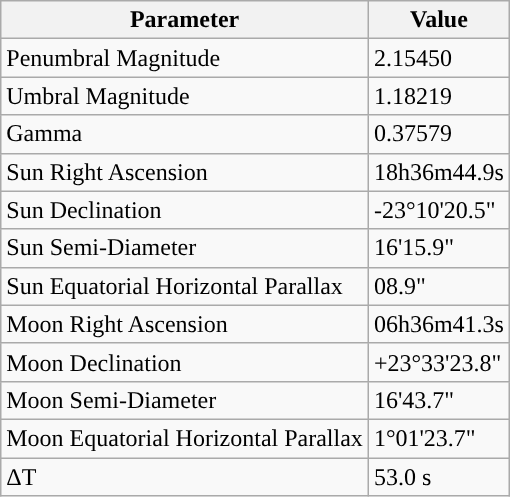<table class="wikitable">
<tr>
<th>Parameter</th>
<th>Value</th>
</tr>
<tr>
<td>Penumbral Magnitude</td>
<td>2.15450</td>
</tr>
<tr>
<td>Umbral Magnitude</td>
<td>1.18219</td>
</tr>
<tr>
<td>Gamma</td>
<td>0.37579</td>
</tr>
<tr>
<td>Sun Right Ascension</td>
<td>18h36m44.9s</td>
</tr>
<tr>
<td>Sun Declination</td>
<td>-23°10'20.5"</td>
</tr>
<tr>
<td>Sun Semi-Diameter</td>
<td>16'15.9"</td>
</tr>
<tr>
<td>Sun Equatorial Horizontal Parallax</td>
<td>08.9"</td>
</tr>
<tr>
<td>Moon Right Ascension</td>
<td>06h36m41.3s</td>
</tr>
<tr>
<td>Moon Declination</td>
<td>+23°33'23.8"</td>
</tr>
<tr>
<td>Moon Semi-Diameter</td>
<td>16'43.7"</td>
</tr>
<tr>
<td>Moon Equatorial Horizontal Parallax</td>
<td>1°01'23.7"</td>
</tr>
<tr>
<td>ΔT</td>
<td>53.0 s</td>
</tr>
</table>
